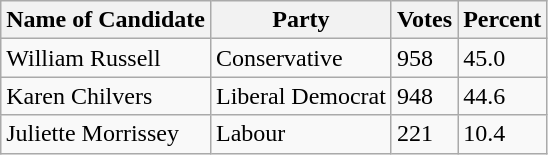<table class="wikitable">
<tr>
<th>Name of Candidate</th>
<th>Party</th>
<th>Votes</th>
<th>Percent</th>
</tr>
<tr>
<td>William Russell</td>
<td>Conservative</td>
<td>958</td>
<td>45.0</td>
</tr>
<tr>
<td>Karen Chilvers</td>
<td>Liberal Democrat</td>
<td>948</td>
<td>44.6</td>
</tr>
<tr>
<td>Juliette Morrissey</td>
<td>Labour</td>
<td>221</td>
<td>10.4</td>
</tr>
</table>
